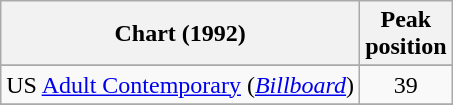<table class="wikitable sortable">
<tr>
<th align="left">Chart (1992)</th>
<th align="center">Peak<br>position</th>
</tr>
<tr>
</tr>
<tr>
<td>US <a href='#'>Adult Contemporary</a> (<em><a href='#'>Billboard</a></em>)</td>
<td align="center">39</td>
</tr>
<tr>
</tr>
</table>
